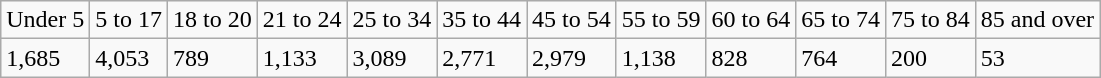<table class=wikitable>
<tr>
<td>Under 5</td>
<td>5 to 17</td>
<td>18 to 20</td>
<td>21 to 24</td>
<td>25 to 34</td>
<td>35 to 44</td>
<td>45 to 54</td>
<td>55 to 59</td>
<td>60 to 64</td>
<td>65 to 74</td>
<td>75 to 84</td>
<td>85 and over</td>
</tr>
<tr>
<td>1,685</td>
<td>4,053</td>
<td>789</td>
<td>1,133</td>
<td>3,089</td>
<td>2,771</td>
<td>2,979</td>
<td>1,138</td>
<td>828</td>
<td>764</td>
<td>200</td>
<td>53</td>
</tr>
</table>
